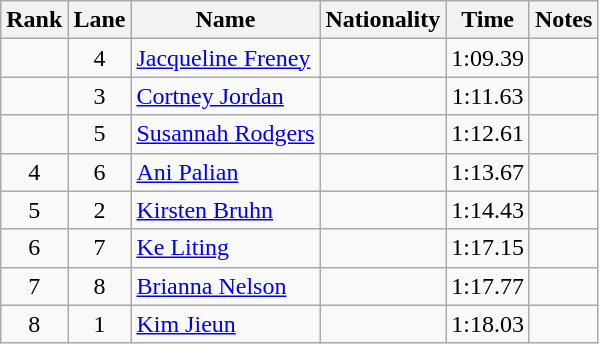<table class="wikitable">
<tr>
<th>Rank</th>
<th>Lane</th>
<th>Name</th>
<th>Nationality</th>
<th>Time</th>
<th>Notes</th>
</tr>
<tr>
<td align=center></td>
<td align=center>4</td>
<td><a href='#'>Jacqueline Freney</a></td>
<td></td>
<td align=center>1:09.39</td>
<td align=center><strong></strong></td>
</tr>
<tr>
<td align=center></td>
<td align=center>3</td>
<td><a href='#'>Cortney Jordan</a></td>
<td></td>
<td align=center>1:11.63</td>
<td align=center></td>
</tr>
<tr>
<td align=center></td>
<td align=center>5</td>
<td><a href='#'>Susannah Rodgers</a></td>
<td></td>
<td align=center>1:12.61</td>
<td align=center></td>
</tr>
<tr>
<td align=center>4</td>
<td align=center>6</td>
<td><a href='#'>Ani Palian</a></td>
<td></td>
<td align=center>1:13.67</td>
<td align=center></td>
</tr>
<tr>
<td align=center>5</td>
<td align=center>2</td>
<td><a href='#'>Kirsten Bruhn</a></td>
<td></td>
<td align=center>1:14.43</td>
<td align=center></td>
</tr>
<tr>
<td align=center>6</td>
<td align=center>7</td>
<td><a href='#'>Ke Liting</a></td>
<td></td>
<td align=center>1:17.15</td>
<td align=center></td>
</tr>
<tr>
<td align=center>7</td>
<td align=center>8</td>
<td><a href='#'>Brianna Nelson</a></td>
<td></td>
<td align=center>1:17.77</td>
<td align=center></td>
</tr>
<tr>
<td align=center>8</td>
<td align=center>1</td>
<td><a href='#'>Kim Jieun</a></td>
<td></td>
<td align=center>1:18.03</td>
<td align=center></td>
</tr>
</table>
